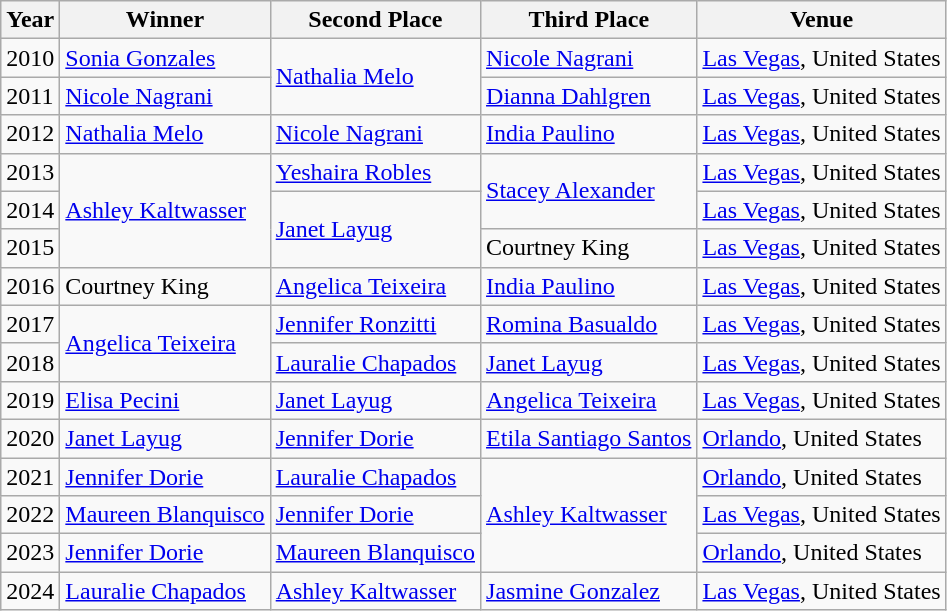<table class="wikitable">
<tr>
<th>Year</th>
<th>Winner</th>
<th>Second Place</th>
<th>Third Place</th>
<th>Venue</th>
</tr>
<tr>
<td>2010</td>
<td> <a href='#'>Sonia Gonzales</a></td>
<td rowspan="2"> <a href='#'>Nathalia Melo</a></td>
<td> <a href='#'>Nicole Nagrani</a></td>
<td> <a href='#'>Las Vegas</a>, United States</td>
</tr>
<tr>
<td>2011</td>
<td> <a href='#'>Nicole Nagrani</a></td>
<td> <a href='#'>Dianna Dahlgren</a></td>
<td> <a href='#'>Las Vegas</a>, United States</td>
</tr>
<tr>
<td>2012</td>
<td> <a href='#'>Nathalia Melo</a></td>
<td> <a href='#'>Nicole Nagrani</a></td>
<td> <a href='#'>India Paulino</a></td>
<td> <a href='#'>Las Vegas</a>, United States</td>
</tr>
<tr>
<td>2013</td>
<td rowspan="3"> <a href='#'>Ashley Kaltwasser</a></td>
<td> <a href='#'>Yeshaira Robles</a></td>
<td rowspan="2"> <a href='#'>Stacey Alexander</a></td>
<td> <a href='#'>Las Vegas</a>, United States</td>
</tr>
<tr>
<td>2014</td>
<td rowspan="2"> <a href='#'>Janet Layug</a></td>
<td> <a href='#'>Las Vegas</a>, United States</td>
</tr>
<tr>
<td>2015</td>
<td> Courtney King</td>
<td> <a href='#'>Las Vegas</a>, United States</td>
</tr>
<tr>
<td>2016</td>
<td> Courtney King</td>
<td> <a href='#'>Angelica Teixeira</a></td>
<td> <a href='#'>India Paulino</a></td>
<td> <a href='#'>Las Vegas</a>, United States</td>
</tr>
<tr>
<td>2017</td>
<td rowspan="2"> <a href='#'>Angelica Teixeira</a></td>
<td> <a href='#'>Jennifer Ronzitti</a></td>
<td> <a href='#'>Romina Basualdo</a></td>
<td> <a href='#'>Las Vegas</a>, United States</td>
</tr>
<tr>
<td>2018</td>
<td> <a href='#'>Lauralie Chapados</a></td>
<td> <a href='#'>Janet Layug</a></td>
<td> <a href='#'>Las Vegas</a>, United States</td>
</tr>
<tr>
<td>2019</td>
<td> <a href='#'>Elisa Pecini</a></td>
<td> <a href='#'>Janet Layug</a></td>
<td> <a href='#'>Angelica Teixeira</a></td>
<td> <a href='#'>Las Vegas</a>, United States</td>
</tr>
<tr>
<td>2020</td>
<td> <a href='#'>Janet Layug</a></td>
<td> <a href='#'>Jennifer Dorie</a></td>
<td> <a href='#'>Etila Santiago Santos</a></td>
<td> <a href='#'>Orlando</a>, United States</td>
</tr>
<tr>
<td>2021</td>
<td> <a href='#'>Jennifer Dorie</a></td>
<td> <a href='#'>Lauralie Chapados</a></td>
<td rowspan="3"> <a href='#'>Ashley Kaltwasser</a></td>
<td> <a href='#'>Orlando</a>, United States</td>
</tr>
<tr>
<td>2022</td>
<td> <a href='#'>Maureen Blanquisco</a></td>
<td> <a href='#'>Jennifer Dorie</a></td>
<td> <a href='#'>Las Vegas</a>, United States</td>
</tr>
<tr>
<td>2023</td>
<td> <a href='#'>Jennifer Dorie</a></td>
<td> <a href='#'>Maureen Blanquisco</a></td>
<td rowspan="1"> <a href='#'>Orlando</a>, United States</td>
</tr>
<tr>
<td>2024</td>
<td> <a href='#'>Lauralie Chapados</a></td>
<td> <a href='#'>Ashley Kaltwasser</a></td>
<td> <a href='#'>Jasmine Gonzalez</a></td>
<td> <a href='#'>Las Vegas</a>, United States</td>
</tr>
</table>
